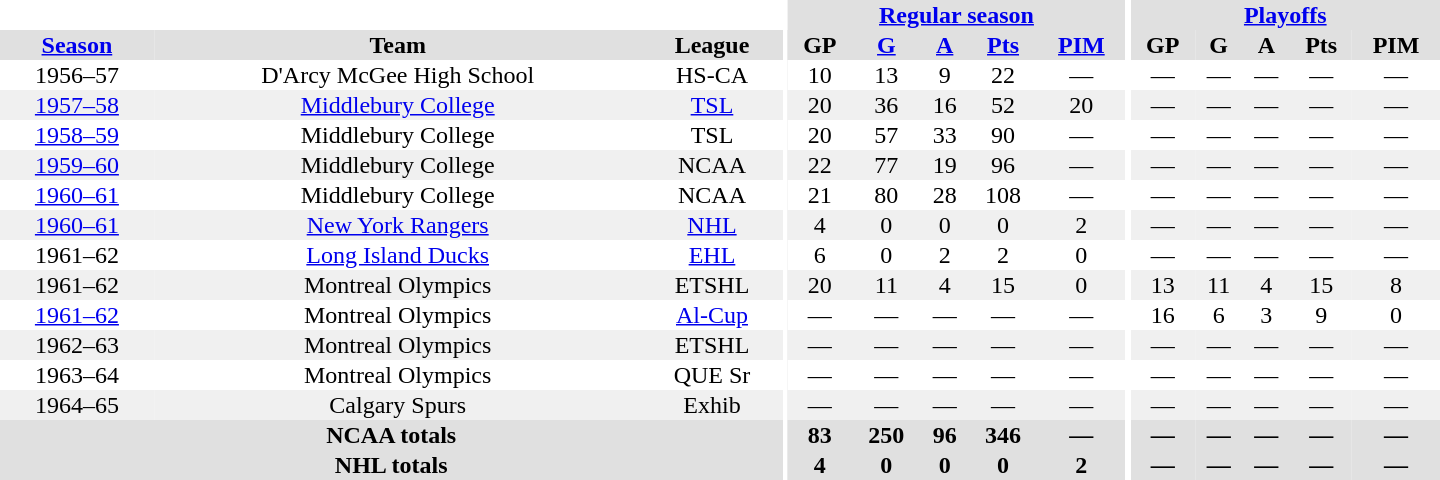<table border="0" cellpadding="1" cellspacing="0" style="text-align:center; width:60em">
<tr bgcolor="#e0e0e0">
<th colspan="3" bgcolor="#ffffff"></th>
<th rowspan="100" bgcolor="#ffffff"></th>
<th colspan="5"><a href='#'>Regular season</a></th>
<th rowspan="100" bgcolor="#ffffff"></th>
<th colspan="5"><a href='#'>Playoffs</a></th>
</tr>
<tr bgcolor="#e0e0e0">
<th><a href='#'>Season</a></th>
<th>Team</th>
<th>League</th>
<th>GP</th>
<th><a href='#'>G</a></th>
<th><a href='#'>A</a></th>
<th><a href='#'>Pts</a></th>
<th><a href='#'>PIM</a></th>
<th>GP</th>
<th>G</th>
<th>A</th>
<th>Pts</th>
<th>PIM</th>
</tr>
<tr>
<td>1956–57</td>
<td>D'Arcy McGee High School</td>
<td>HS-CA</td>
<td>10</td>
<td>13</td>
<td>9</td>
<td>22</td>
<td>—</td>
<td>—</td>
<td>—</td>
<td>—</td>
<td>—</td>
<td>—</td>
</tr>
<tr bgcolor="#f0f0f0">
<td><a href='#'>1957–58</a></td>
<td><a href='#'>Middlebury College</a></td>
<td><a href='#'>TSL</a></td>
<td>20</td>
<td>36</td>
<td>16</td>
<td>52</td>
<td>20</td>
<td>—</td>
<td>—</td>
<td>—</td>
<td>—</td>
<td>—</td>
</tr>
<tr>
<td><a href='#'>1958–59</a></td>
<td>Middlebury College</td>
<td>TSL</td>
<td>20</td>
<td>57</td>
<td>33</td>
<td>90</td>
<td>—</td>
<td>—</td>
<td>—</td>
<td>—</td>
<td>—</td>
<td>—</td>
</tr>
<tr bgcolor="#f0f0f0">
<td><a href='#'>1959–60</a></td>
<td>Middlebury College</td>
<td>NCAA</td>
<td>22</td>
<td>77</td>
<td>19</td>
<td>96</td>
<td>—</td>
<td>—</td>
<td>—</td>
<td>—</td>
<td>—</td>
<td>—</td>
</tr>
<tr>
<td><a href='#'>1960–61</a></td>
<td>Middlebury College</td>
<td>NCAA</td>
<td>21</td>
<td>80</td>
<td>28</td>
<td>108</td>
<td>—</td>
<td>—</td>
<td>—</td>
<td>—</td>
<td>—</td>
<td>—</td>
</tr>
<tr bgcolor="#f0f0f0">
<td><a href='#'>1960–61</a></td>
<td><a href='#'>New York Rangers</a></td>
<td><a href='#'>NHL</a></td>
<td>4</td>
<td>0</td>
<td>0</td>
<td>0</td>
<td>2</td>
<td>—</td>
<td>—</td>
<td>—</td>
<td>—</td>
<td>—</td>
</tr>
<tr>
<td>1961–62</td>
<td><a href='#'>Long Island Ducks</a></td>
<td><a href='#'>EHL</a></td>
<td>6</td>
<td>0</td>
<td>2</td>
<td>2</td>
<td>0</td>
<td>—</td>
<td>—</td>
<td>—</td>
<td>—</td>
<td>—</td>
</tr>
<tr bgcolor="#f0f0f0">
<td>1961–62</td>
<td>Montreal Olympics</td>
<td>ETSHL</td>
<td>20</td>
<td>11</td>
<td>4</td>
<td>15</td>
<td>0</td>
<td>13</td>
<td>11</td>
<td>4</td>
<td>15</td>
<td>8</td>
</tr>
<tr>
<td><a href='#'>1961–62</a></td>
<td>Montreal Olympics</td>
<td><a href='#'>Al-Cup</a></td>
<td>—</td>
<td>—</td>
<td>—</td>
<td>—</td>
<td>—</td>
<td>16</td>
<td>6</td>
<td>3</td>
<td>9</td>
<td>0</td>
</tr>
<tr bgcolor="#f0f0f0">
<td>1962–63</td>
<td>Montreal Olympics</td>
<td>ETSHL</td>
<td>—</td>
<td>—</td>
<td>—</td>
<td>—</td>
<td>—</td>
<td>—</td>
<td>—</td>
<td>—</td>
<td>—</td>
<td>—</td>
</tr>
<tr>
<td>1963–64</td>
<td>Montreal Olympics</td>
<td>QUE Sr</td>
<td>—</td>
<td>—</td>
<td>—</td>
<td>—</td>
<td>—</td>
<td>—</td>
<td>—</td>
<td>—</td>
<td>—</td>
<td>—</td>
</tr>
<tr bgcolor="#f0f0f0">
<td>1964–65</td>
<td>Calgary Spurs</td>
<td>Exhib</td>
<td>—</td>
<td>—</td>
<td>—</td>
<td>—</td>
<td>—</td>
<td>—</td>
<td>—</td>
<td>—</td>
<td>—</td>
<td>—</td>
</tr>
<tr bgcolor="#e0e0e0">
<th colspan="3">NCAA totals</th>
<th>83</th>
<th>250</th>
<th>96</th>
<th>346</th>
<th>—</th>
<th>—</th>
<th>—</th>
<th>—</th>
<th>—</th>
<th>—</th>
</tr>
<tr bgcolor="#e0e0e0">
<th colspan="3">NHL totals</th>
<th>4</th>
<th>0</th>
<th>0</th>
<th>0</th>
<th>2</th>
<th>—</th>
<th>—</th>
<th>—</th>
<th>—</th>
<th>—</th>
</tr>
</table>
